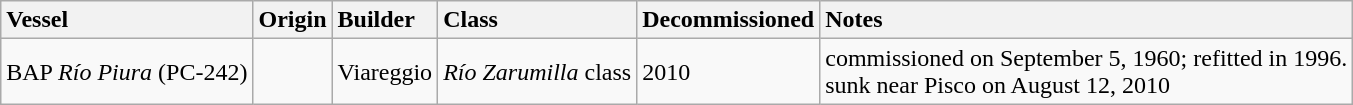<table class="wikitable">
<tr>
<th style="text-align: left;">Vessel</th>
<th style="text-align: left;">Origin</th>
<th style="text-align: left;">Builder</th>
<th style="text-align: left;">Class</th>
<th style="text-align: left;">Decommissioned</th>
<th style="text-align: left;">Notes</th>
</tr>
<tr>
<td>BAP <em>Río Piura</em> (PC-242)</td>
<td></td>
<td>Viareggio</td>
<td><em>Río Zarumilla</em> class</td>
<td>2010</td>
<td>commissioned on September 5, 1960; refitted in 1996.<br>sunk near Pisco on August 12, 2010</td>
</tr>
</table>
